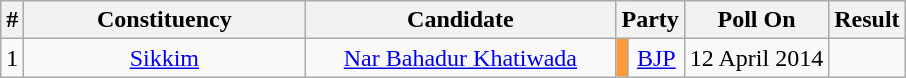<table class="wikitable sortable" style="text-align:center;">
<tr>
<th>#</th>
<th style="width:180px;">Constituency</th>
<th style="width:200px;">Candidate</th>
<th colspan="2">Party</th>
<th>Poll On</th>
<th>Result</th>
</tr>
<tr>
<td style="text-align:center;">1</td>
<td><a href='#'>Sikkim</a></td>
<td><a href='#'>Nar Bahadur Khatiwada</a></td>
<td bgcolor=#FF9933></td>
<td><a href='#'>BJP</a></td>
<td>12 April 2014</td>
<td></td>
</tr>
</table>
